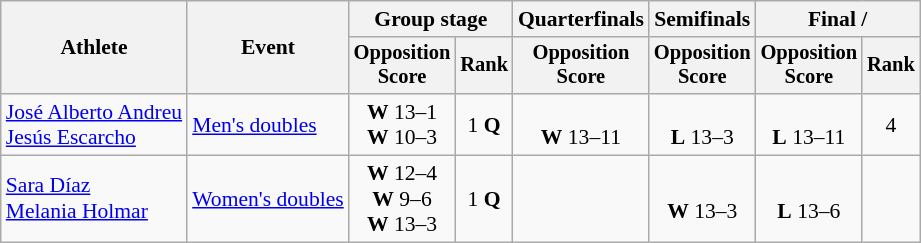<table class="wikitable" style="font-size:90%">
<tr>
<th rowspan="2">Athlete</th>
<th rowspan="2">Event</th>
<th colspan="2">Group stage</th>
<th>Quarterfinals</th>
<th>Semifinals</th>
<th colspan="2">Final / </th>
</tr>
<tr style="font-size:95%">
<th>Opposition<br>Score</th>
<th>Rank</th>
<th>Opposition<br>Score</th>
<th>Opposition<br>Score</th>
<th>Opposition<br>Score</th>
<th>Rank</th>
</tr>
<tr align="center">
<td align="left"><a href='#'>José Alberto Andreu</a><br><a href='#'>Jesús Escarcho</a></td>
<td align="left"><a href='#'>Men's doubles</a></td>
<td> <strong>W</strong> 13–1<br> <strong>W</strong> 10–3</td>
<td>1 <strong>Q</strong></td>
<td><br><strong>W</strong> 13–11</td>
<td><br><strong>L</strong> 13–3</td>
<td><br><strong>L</strong> 13–11</td>
<td>4</td>
</tr>
<tr align="center">
<td align="left"><a href='#'>Sara Díaz</a><br><a href='#'>Melania Holmar</a></td>
<td align="left"><a href='#'>Women's doubles</a></td>
<td> <strong>W</strong> 12–4<br> <strong>W</strong> 9–6<br> <strong>W</strong> 13–3</td>
<td>1 <strong>Q</strong></td>
<td></td>
<td><br><strong>W</strong> 13–3</td>
<td><br><strong>L</strong> 13–6</td>
<td></td>
</tr>
</table>
